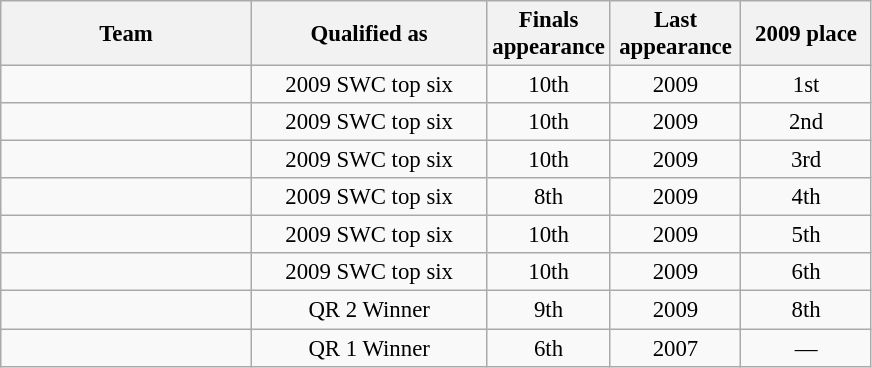<table class="wikitable" style="text-align: center; font-size: 95%">
<tr>
<th width=160>Team</th>
<th width=150>Qualified as</th>
<th width=50>Finals appearance</th>
<th width=80>Last appearance</th>
<th width=80>2009 place</th>
</tr>
<tr>
<td align=left></td>
<td>2009 SWC top six</td>
<td>10th</td>
<td>2009</td>
<td>1st</td>
</tr>
<tr>
<td align=left></td>
<td>2009 SWC top six</td>
<td>10th</td>
<td>2009</td>
<td>2nd</td>
</tr>
<tr>
<td align=left></td>
<td>2009 SWC top six</td>
<td>10th</td>
<td>2009</td>
<td>3rd</td>
</tr>
<tr>
<td align=left></td>
<td>2009 SWC top six</td>
<td>8th</td>
<td>2009</td>
<td>4th</td>
</tr>
<tr>
<td align=left></td>
<td>2009 SWC top six</td>
<td>10th</td>
<td>2009</td>
<td>5th</td>
</tr>
<tr>
<td align=left></td>
<td>2009 SWC top six</td>
<td>10th</td>
<td>2009</td>
<td>6th</td>
</tr>
<tr>
<td align=left></td>
<td>QR 2 Winner</td>
<td>9th</td>
<td>2009</td>
<td>8th</td>
</tr>
<tr>
<td align=left></td>
<td>QR 1 Winner</td>
<td>6th</td>
<td>2007</td>
<td>—</td>
</tr>
</table>
